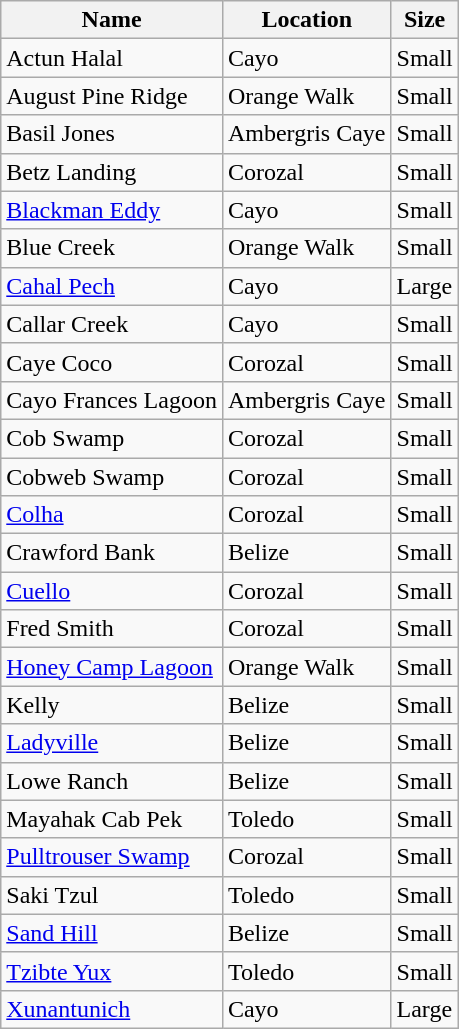<table class="wikitable sortable static-row-numbers" style="text-align:left;">
<tr>
<th>Name</th>
<th>Location</th>
<th>Size</th>
</tr>
<tr>
<td>Actun Halal</td>
<td>Cayo</td>
<td>Small</td>
</tr>
<tr>
<td>August Pine Ridge</td>
<td>Orange Walk</td>
<td>Small</td>
</tr>
<tr>
<td>Basil Jones</td>
<td>Ambergris Caye</td>
<td>Small</td>
</tr>
<tr>
<td>Betz Landing</td>
<td>Corozal</td>
<td>Small</td>
</tr>
<tr>
<td><a href='#'>Blackman Eddy</a></td>
<td>Cayo</td>
<td>Small</td>
</tr>
<tr>
<td>Blue Creek</td>
<td>Orange Walk</td>
<td>Small</td>
</tr>
<tr>
<td><a href='#'>Cahal Pech</a></td>
<td>Cayo</td>
<td>Large</td>
</tr>
<tr>
<td>Callar Creek</td>
<td>Cayo</td>
<td>Small</td>
</tr>
<tr>
<td>Caye Coco</td>
<td>Corozal</td>
<td>Small</td>
</tr>
<tr>
<td>Cayo Frances Lagoon</td>
<td>Ambergris Caye</td>
<td>Small</td>
</tr>
<tr>
<td>Cob Swamp</td>
<td>Corozal</td>
<td>Small</td>
</tr>
<tr>
<td>Cobweb Swamp</td>
<td>Corozal</td>
<td>Small</td>
</tr>
<tr>
<td><a href='#'>Colha</a></td>
<td>Corozal</td>
<td>Small</td>
</tr>
<tr>
<td>Crawford Bank</td>
<td>Belize</td>
<td>Small</td>
</tr>
<tr>
<td><a href='#'>Cuello</a></td>
<td>Corozal</td>
<td>Small</td>
</tr>
<tr>
<td>Fred Smith</td>
<td>Corozal</td>
<td>Small</td>
</tr>
<tr>
<td><a href='#'>Honey Camp Lagoon</a></td>
<td>Orange Walk</td>
<td>Small</td>
</tr>
<tr>
<td>Kelly</td>
<td>Belize</td>
<td>Small</td>
</tr>
<tr>
<td><a href='#'>Ladyville</a></td>
<td>Belize</td>
<td>Small</td>
</tr>
<tr>
<td>Lowe Ranch</td>
<td>Belize</td>
<td>Small</td>
</tr>
<tr>
<td>Mayahak Cab Pek</td>
<td>Toledo</td>
<td>Small</td>
</tr>
<tr>
<td><a href='#'>Pulltrouser Swamp</a></td>
<td>Corozal</td>
<td>Small</td>
</tr>
<tr>
<td>Saki Tzul</td>
<td>Toledo</td>
<td>Small</td>
</tr>
<tr>
<td><a href='#'>Sand Hill</a></td>
<td>Belize</td>
<td>Small</td>
</tr>
<tr>
<td><a href='#'>Tzibte Yux</a></td>
<td>Toledo</td>
<td>Small</td>
</tr>
<tr>
<td><a href='#'>Xunantunich</a></td>
<td>Cayo</td>
<td>Large</td>
</tr>
</table>
